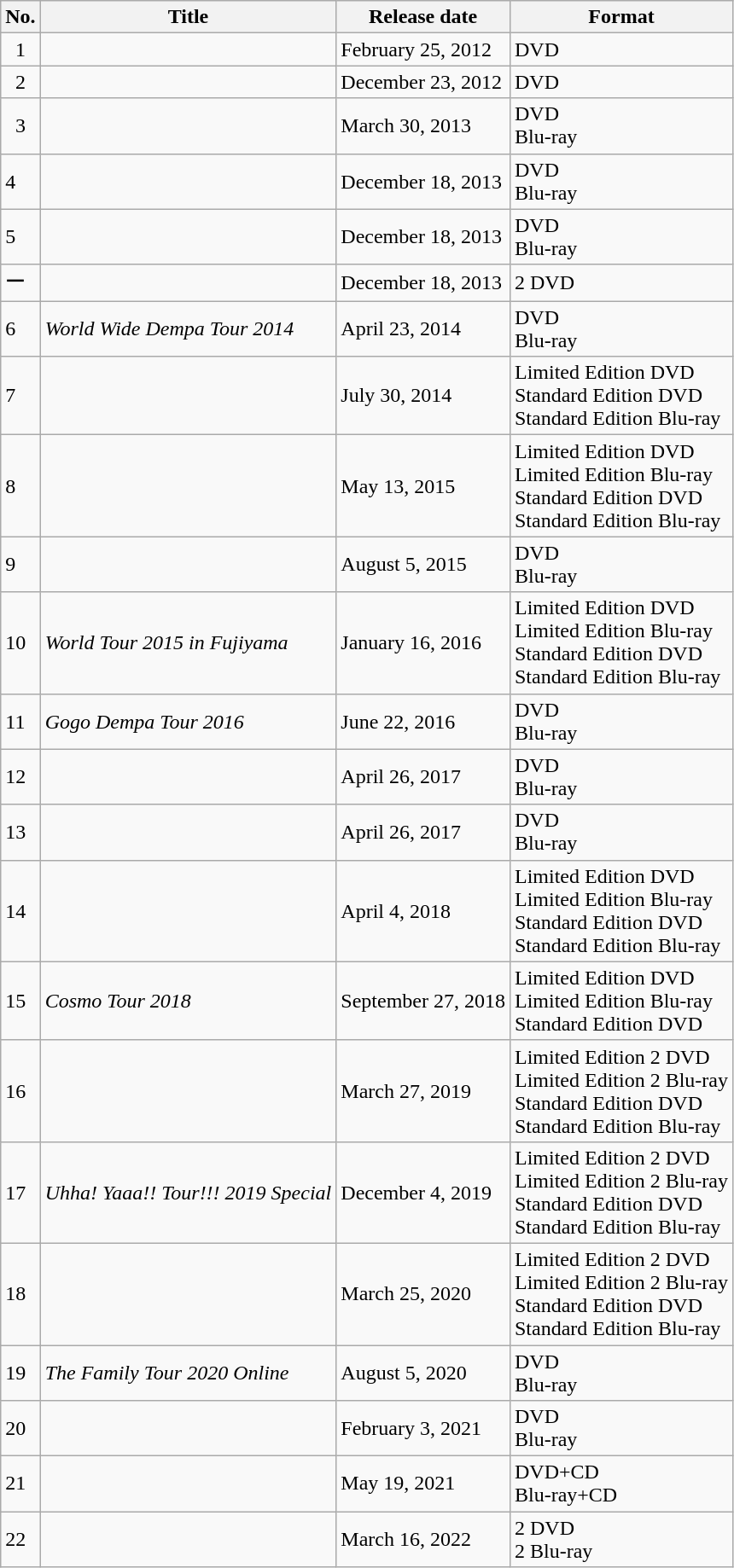<table class="wikitable">
<tr>
<th scope="col">No.</th>
<th scope="col">Title</th>
<th scope="col">Release date</th>
<th scope="col">Format</th>
</tr>
<tr>
<td align="center">1</td>
<td></td>
<td>February 25, 2012</td>
<td>DVD</td>
</tr>
<tr>
<td align="center">2</td>
<td></td>
<td>December 23, 2012</td>
<td>DVD</td>
</tr>
<tr>
<td align="center">3</td>
<td></td>
<td>March 30, 2013</td>
<td>DVD<br>Blu-ray</td>
</tr>
<tr>
<td>4</td>
<td></td>
<td>December 18, 2013</td>
<td>DVD<br>Blu-ray</td>
</tr>
<tr>
<td>5</td>
<td></td>
<td>December 18, 2013</td>
<td>DVD<br>Blu-ray</td>
</tr>
<tr>
<td>ー</td>
<td></td>
<td>December 18, 2013</td>
<td>2 DVD</td>
</tr>
<tr>
<td>6</td>
<td><em>World Wide Dempa Tour 2014</em></td>
<td>April 23, 2014</td>
<td>DVD<br>Blu-ray</td>
</tr>
<tr>
<td>7</td>
<td></td>
<td>July 30, 2014</td>
<td>Limited Edition DVD<br>Standard Edition DVD<br>Standard Edition Blu-ray</td>
</tr>
<tr>
<td>8</td>
<td></td>
<td>May 13, 2015</td>
<td>Limited Edition DVD<br>Limited Edition Blu-ray<br>Standard Edition DVD<br>Standard Edition Blu-ray</td>
</tr>
<tr>
<td>9</td>
<td></td>
<td>August 5, 2015</td>
<td>DVD<br>Blu-ray</td>
</tr>
<tr>
<td>10</td>
<td><em>World Tour 2015 in Fujiyama</em></td>
<td>January 16, 2016</td>
<td>Limited Edition DVD<br>Limited Edition Blu-ray<br>Standard Edition DVD<br>Standard Edition Blu-ray</td>
</tr>
<tr>
<td>11</td>
<td><em>Gogo Dempa Tour 2016</em></td>
<td>June 22, 2016</td>
<td>DVD<br>Blu-ray</td>
</tr>
<tr>
<td>12</td>
<td></td>
<td>April 26, 2017</td>
<td>DVD<br>Blu-ray</td>
</tr>
<tr>
<td>13</td>
<td></td>
<td>April 26, 2017</td>
<td>DVD<br>Blu-ray</td>
</tr>
<tr>
<td>14</td>
<td></td>
<td>April 4, 2018</td>
<td>Limited Edition DVD<br>Limited Edition Blu-ray<br>Standard Edition DVD<br>Standard Edition Blu-ray</td>
</tr>
<tr>
<td>15</td>
<td><em>Cosmo Tour 2018</em></td>
<td>September 27, 2018</td>
<td>Limited Edition DVD<br>Limited Edition Blu-ray<br>Standard Edition DVD</td>
</tr>
<tr>
<td>16</td>
<td></td>
<td>March 27, 2019</td>
<td>Limited Edition 2 DVD<br>Limited Edition 2 Blu-ray<br>Standard Edition DVD<br>Standard Edition Blu-ray</td>
</tr>
<tr>
<td>17</td>
<td><em>Uhha! Yaaa!! Tour!!! 2019 Special</em></td>
<td>December 4, 2019</td>
<td>Limited Edition 2 DVD<br>Limited Edition 2 Blu-ray<br>Standard Edition DVD<br>Standard Edition Blu-ray</td>
</tr>
<tr>
<td>18</td>
<td></td>
<td>March 25, 2020</td>
<td>Limited Edition 2 DVD<br>Limited Edition 2 Blu-ray<br>Standard Edition DVD<br>Standard Edition Blu-ray</td>
</tr>
<tr>
<td>19</td>
<td><em>The Family Tour 2020 Online</em></td>
<td>August 5, 2020</td>
<td>DVD<br>Blu-ray</td>
</tr>
<tr>
<td>20</td>
<td></td>
<td>February 3, 2021</td>
<td>DVD<br>Blu-ray</td>
</tr>
<tr>
<td>21</td>
<td></td>
<td>May 19, 2021</td>
<td>DVD+CD<br>Blu-ray+CD</td>
</tr>
<tr>
<td>22</td>
<td></td>
<td>March 16, 2022</td>
<td>2 DVD<br>2 Blu-ray</td>
</tr>
</table>
